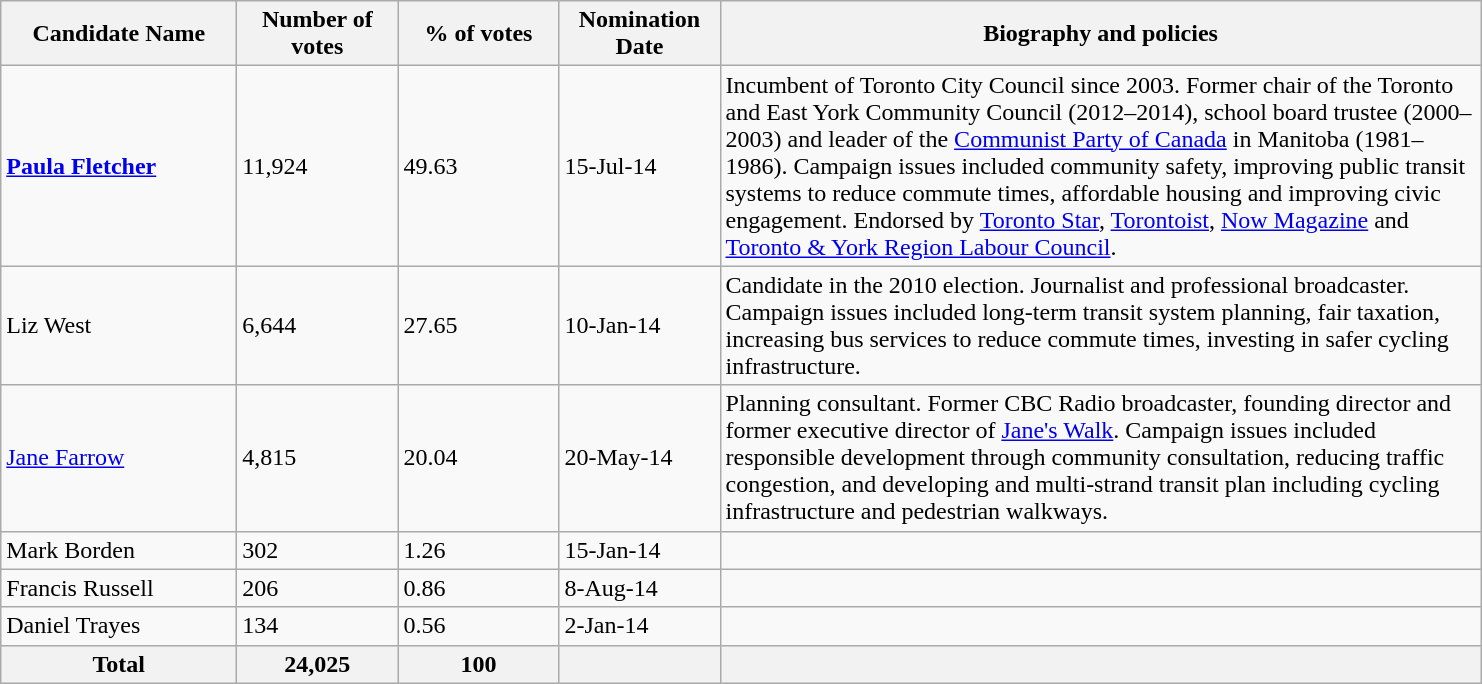<table class="wikitable">
<tr>
<th scope="col" style="width: 150px;">Candidate Name</th>
<th scope="col" style="width: 100px;">Number of votes</th>
<th scope="col" style="width: 100px;">% of votes</th>
<th scope="col" style="width: 100px;">Nomination Date</th>
<th scope="col" style="width: 500px;">Biography and policies</th>
</tr>
<tr>
<td><strong><a href='#'>Paula Fletcher</a></strong></td>
<td>11,924</td>
<td>49.63</td>
<td>15-Jul-14</td>
<td>Incumbent of Toronto City Council since 2003. Former chair of the Toronto and East York Community Council (2012–2014), school board trustee (2000–2003) and leader of the <a href='#'>Communist Party of Canada</a> in Manitoba (1981–1986). Campaign issues included community safety, improving public transit systems to reduce commute times, affordable housing and improving civic engagement. Endorsed by <a href='#'>Toronto Star</a>, <a href='#'>Torontoist</a>,  <a href='#'>Now Magazine</a> and <a href='#'>Toronto & York Region Labour Council</a>.</td>
</tr>
<tr>
<td>Liz West</td>
<td>6,644</td>
<td>27.65</td>
<td>10-Jan-14</td>
<td>Candidate in the 2010 election. Journalist and professional broadcaster. Campaign issues included long-term transit system planning, fair taxation, increasing bus services to reduce commute times, investing in safer cycling infrastructure.</td>
</tr>
<tr>
<td><a href='#'>Jane Farrow</a></td>
<td>4,815</td>
<td>20.04</td>
<td>20-May-14</td>
<td>Planning consultant. Former CBC Radio broadcaster, founding director and former executive director of <a href='#'>Jane's Walk</a>. Campaign issues included responsible development through community consultation, reducing traffic congestion, and developing and multi-strand transit plan including cycling infrastructure and pedestrian walkways.</td>
</tr>
<tr>
<td>Mark Borden</td>
<td>302</td>
<td>1.26</td>
<td>15-Jan-14</td>
<td></td>
</tr>
<tr>
<td>Francis Russell</td>
<td>206</td>
<td>0.86</td>
<td>8-Aug-14</td>
<td></td>
</tr>
<tr>
<td>Daniel Trayes</td>
<td>134</td>
<td>0.56</td>
<td>2-Jan-14</td>
<td></td>
</tr>
<tr>
<th>Total</th>
<th>24,025</th>
<th>100</th>
<th></th>
<th></th>
</tr>
</table>
